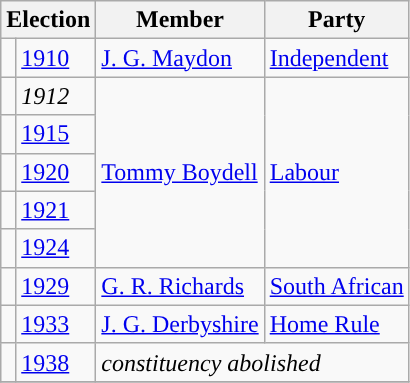<table class="wikitable">
<tr>
<th colspan="2">Election</th>
<th>Member</th>
<th>Party</th>
</tr>
<tr>
<td style="background-color: "></td>
<td><a href='#'>1910</a></td>
<td><a href='#'>J. G. Maydon</a></td>
<td><a href='#'>Independent</a></td>
</tr>
<tr>
<td style="background-color: "></td>
<td><em>1912</em></td>
<td rowspan="5"><a href='#'>Tommy Boydell</a></td>
<td rowspan="5"><a href='#'>Labour</a></td>
</tr>
<tr>
<td style="background-color: "></td>
<td><a href='#'>1915</a></td>
</tr>
<tr>
<td style="background-color: "></td>
<td><a href='#'>1920</a></td>
</tr>
<tr>
<td style="background-color: "></td>
<td><a href='#'>1921</a></td>
</tr>
<tr>
<td style="background-color: "></td>
<td><a href='#'>1924</a></td>
</tr>
<tr>
<td style="background-color: "></td>
<td><a href='#'>1929</a></td>
<td><a href='#'>G. R. Richards</a></td>
<td><a href='#'>South African</a></td>
</tr>
<tr>
<td style="background-color: "></td>
<td><a href='#'>1933</a></td>
<td><a href='#'>J. G. Derbyshire</a></td>
<td><a href='#'>Home Rule</a></td>
</tr>
<tr>
<td style="background-color: "></td>
<td><a href='#'>1938</a></td>
<td colspan="2"><em>constituency abolished</em></td>
</tr>
<tr>
</tr>
</table>
